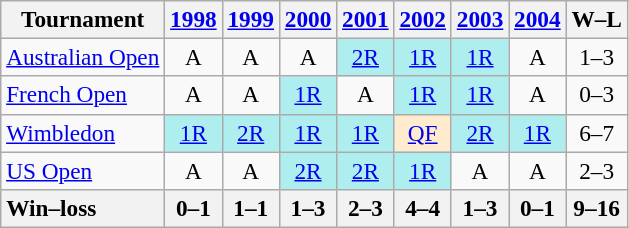<table class=wikitable style=text-align:center;font-size:97%>
<tr>
<th>Tournament</th>
<th><a href='#'>1998</a></th>
<th><a href='#'>1999</a></th>
<th><a href='#'>2000</a></th>
<th><a href='#'>2001</a></th>
<th><a href='#'>2002</a></th>
<th><a href='#'>2003</a></th>
<th><a href='#'>2004</a></th>
<th>W–L</th>
</tr>
<tr>
<td align=left><a href='#'>Australian Open</a></td>
<td>A</td>
<td>A</td>
<td>A</td>
<td bgcolor=afeeee><a href='#'>2R</a></td>
<td bgcolor=afeeee><a href='#'>1R</a></td>
<td bgcolor=afeeee><a href='#'>1R</a></td>
<td>A</td>
<td>1–3</td>
</tr>
<tr>
<td align=left><a href='#'>French Open</a></td>
<td>A</td>
<td>A</td>
<td bgcolor=afeeee><a href='#'>1R</a></td>
<td>A</td>
<td bgcolor=afeeee><a href='#'>1R</a></td>
<td bgcolor=afeeee><a href='#'>1R</a></td>
<td>A</td>
<td>0–3</td>
</tr>
<tr>
<td align=left><a href='#'>Wimbledon</a></td>
<td bgcolor=afeeee><a href='#'>1R</a></td>
<td bgcolor=afeeee><a href='#'>2R</a></td>
<td bgcolor=afeeee><a href='#'>1R</a></td>
<td bgcolor=afeeee><a href='#'>1R</a></td>
<td bgcolor=ffebcd><a href='#'>QF</a></td>
<td bgcolor=afeeee><a href='#'>2R</a></td>
<td bgcolor=afeeee><a href='#'>1R</a></td>
<td>6–7</td>
</tr>
<tr>
<td align=left><a href='#'>US Open</a></td>
<td>A</td>
<td>A</td>
<td bgcolor=afeeee><a href='#'>2R</a></td>
<td bgcolor=afeeee><a href='#'>2R</a></td>
<td bgcolor=afeeee><a href='#'>1R</a></td>
<td>A</td>
<td>A</td>
<td>2–3</td>
</tr>
<tr>
<th style=text-align:left>Win–loss</th>
<th>0–1</th>
<th>1–1</th>
<th>1–3</th>
<th>2–3</th>
<th>4–4</th>
<th>1–3</th>
<th>0–1</th>
<th>9–16</th>
</tr>
</table>
